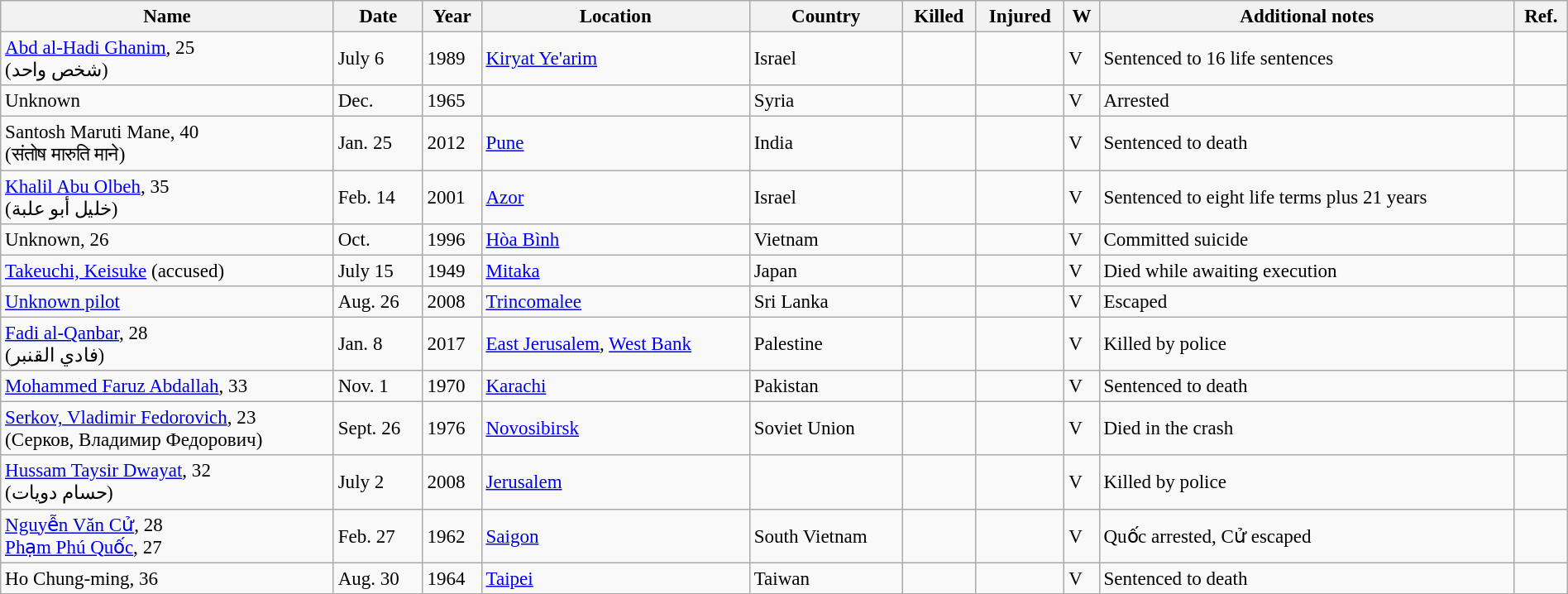<table class="wikitable sortable" style="width:100%; font-size:96%;">
<tr>
<th>Name</th>
<th>Date</th>
<th>Year</th>
<th>Location</th>
<th>Country</th>
<th>Killed</th>
<th>Injured</th>
<th>W</th>
<th>Additional notes</th>
<th class="unsortable">Ref.</th>
</tr>
<tr>
<td><a href='#'>Abd al-Hadi Ghanim</a>, 25 <br> (شخص واحد)</td>
<td> July 6</td>
<td>1989</td>
<td><a href='#'>Kiryat Ye'arim</a></td>
<td> Israel</td>
<td></td>
<td></td>
<td>V</td>
<td>Sentenced to 16 life sentences</td>
<td></td>
</tr>
<tr>
<td>Unknown</td>
<td> Dec.</td>
<td>1965</td>
<td></td>
<td> Syria</td>
<td></td>
<td></td>
<td>V</td>
<td>Arrested</td>
<td></td>
</tr>
<tr>
<td>Santosh Maruti Mane, 40 <br> (संतोष मारुति माने)</td>
<td> Jan. 25</td>
<td>2012</td>
<td><a href='#'>Pune</a></td>
<td> India</td>
<td></td>
<td></td>
<td>V</td>
<td>Sentenced to death</td>
<td></td>
</tr>
<tr>
<td><a href='#'>Khalil Abu Olbeh</a>, 35 <br> (خليل أبو علبة)</td>
<td> Feb. 14</td>
<td>2001</td>
<td><a href='#'>Azor</a></td>
<td> Israel</td>
<td></td>
<td></td>
<td>V</td>
<td>Sentenced to eight life terms plus 21 years</td>
<td></td>
</tr>
<tr>
<td>Unknown, 26</td>
<td> Oct.</td>
<td>1996</td>
<td><a href='#'>Hòa Bình</a></td>
<td> Vietnam</td>
<td></td>
<td></td>
<td>V</td>
<td>Committed suicide</td>
<td></td>
</tr>
<tr>
<td><a href='#'>Takeuchi, Keisuke</a> (accused)</td>
<td> July 15</td>
<td>1949</td>
<td><a href='#'>Mitaka</a></td>
<td> Japan</td>
<td></td>
<td></td>
<td>V</td>
<td>Died while awaiting execution</td>
<td></td>
</tr>
<tr>
<td><a href='#'>Unknown pilot</a></td>
<td> Aug. 26</td>
<td>2008</td>
<td><a href='#'>Trincomalee</a></td>
<td> Sri Lanka</td>
<td></td>
<td></td>
<td>V</td>
<td>Escaped</td>
<td></td>
</tr>
<tr>
<td><a href='#'>Fadi al-Qanbar</a>, 28 <br> (فادي القنبر)</td>
<td> Jan. 8</td>
<td>2017</td>
<td><a href='#'>East Jerusalem</a>, <a href='#'>West Bank</a></td>
<td> Palestine</td>
<td></td>
<td></td>
<td>V</td>
<td>Killed by police</td>
<td></td>
</tr>
<tr>
<td><a href='#'>Mohammed Faruz Abdallah</a>, 33</td>
<td> Nov. 1</td>
<td>1970</td>
<td><a href='#'>Karachi</a></td>
<td> Pakistan</td>
<td></td>
<td></td>
<td>V</td>
<td>Sentenced to death</td>
<td></td>
</tr>
<tr>
<td><a href='#'>Serkov, Vladimir Fedorovich</a>, 23 <br> (Серков, Владимир Федорович)</td>
<td> Sept. 26</td>
<td>1976</td>
<td><a href='#'>Novosibirsk</a></td>
<td> Soviet Union</td>
<td></td>
<td></td>
<td>V</td>
<td>Died in the crash</td>
<td></td>
</tr>
<tr>
<td><a href='#'>Hussam Taysir Dwayat</a>, 32 <br> (حسام دويات)</td>
<td> July 2</td>
<td>2008</td>
<td><a href='#'>Jerusalem</a></td>
<td></td>
<td></td>
<td></td>
<td>V</td>
<td>Killed by police</td>
<td></td>
</tr>
<tr>
<td><a href='#'>Nguyễn Văn Cử</a>, 28<br> <a href='#'>Phạm Phú Quốc</a>, 27</td>
<td> Feb. 27</td>
<td>1962</td>
<td><a href='#'>Saigon</a></td>
<td> South Vietnam</td>
<td></td>
<td></td>
<td>V</td>
<td>Quốc arrested, Cử escaped</td>
<td></td>
</tr>
<tr>
<td>Ho Chung-ming, 36</td>
<td> Aug. 30</td>
<td>1964</td>
<td><a href='#'>Taipei</a></td>
<td> Taiwan</td>
<td></td>
<td></td>
<td>V</td>
<td>Sentenced to death</td>
<td></td>
</tr>
</table>
